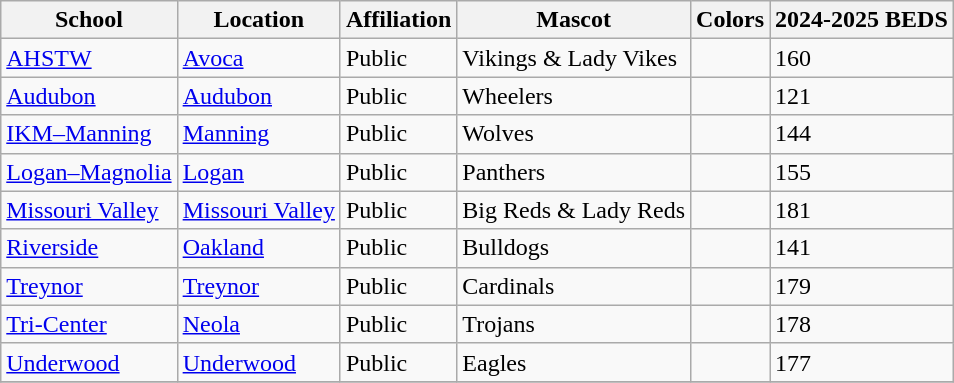<table class="wikitable" border="1">
<tr>
<th>School</th>
<th>Location</th>
<th>Affiliation</th>
<th>Mascot</th>
<th>Colors</th>
<th>2024-2025 BEDS</th>
</tr>
<tr>
<td><a href='#'>AHSTW</a></td>
<td><a href='#'>Avoca</a></td>
<td>Public</td>
<td>Vikings & Lady Vikes</td>
<td>  </td>
<td>160</td>
</tr>
<tr>
<td><a href='#'>Audubon</a></td>
<td><a href='#'>Audubon</a></td>
<td>Public</td>
<td>Wheelers</td>
<td> </td>
<td>121</td>
</tr>
<tr>
<td><a href='#'>IKM–Manning</a></td>
<td><a href='#'>Manning</a></td>
<td>Public</td>
<td>Wolves</td>
<td> </td>
<td>144</td>
</tr>
<tr>
<td><a href='#'>Logan–Magnolia</a></td>
<td><a href='#'>Logan</a></td>
<td>Public</td>
<td>Panthers</td>
<td> </td>
<td>155</td>
</tr>
<tr>
<td><a href='#'>Missouri Valley</a></td>
<td><a href='#'>Missouri Valley</a></td>
<td>Public</td>
<td>Big Reds & Lady Reds</td>
<td> </td>
<td>181</td>
</tr>
<tr>
<td><a href='#'>Riverside</a></td>
<td><a href='#'>Oakland</a></td>
<td>Public</td>
<td>Bulldogs</td>
<td> </td>
<td>141</td>
</tr>
<tr>
<td><a href='#'>Treynor</a></td>
<td><a href='#'>Treynor</a></td>
<td>Public</td>
<td>Cardinals</td>
<td> </td>
<td>179</td>
</tr>
<tr>
<td><a href='#'>Tri-Center</a></td>
<td><a href='#'>Neola</a></td>
<td>Public</td>
<td>Trojans</td>
<td> </td>
<td>178</td>
</tr>
<tr>
<td><a href='#'>Underwood</a></td>
<td><a href='#'>Underwood</a></td>
<td>Public</td>
<td>Eagles</td>
<td> </td>
<td>177</td>
</tr>
<tr>
</tr>
</table>
